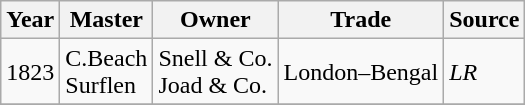<table class=" wikitable">
<tr>
<th>Year</th>
<th>Master</th>
<th>Owner</th>
<th>Trade</th>
<th>Source</th>
</tr>
<tr>
<td>1823</td>
<td>C.Beach<br>Surflen</td>
<td>Snell & Co.<br>Joad & Co.</td>
<td>London–Bengal</td>
<td><em>LR</em></td>
</tr>
<tr>
</tr>
</table>
